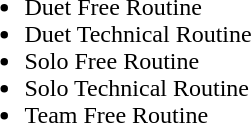<table>
<tr>
<td><br><ul><li>Duet Free Routine</li><li>Duet Technical Routine</li><li>Solo Free Routine</li><li>Solo Technical Routine</li><li>Team Free Routine</li></ul></td>
</tr>
</table>
